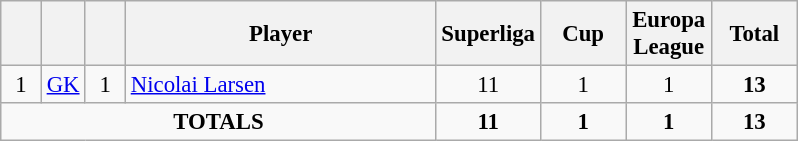<table class="wikitable sortable" style="font-size: 95%; text-align: center;">
<tr>
<th width=20></th>
<th width=20></th>
<th width=20></th>
<th width=200>Player</th>
<th width=50>Superliga</th>
<th width=50>Cup</th>
<th width=50>Europa League</th>
<th width=50>Total</th>
</tr>
<tr>
<td>1</td>
<td><a href='#'>GK</a></td>
<td>1</td>
<td align=left> <a href='#'>Nicolai Larsen</a></td>
<td>11</td>
<td>1</td>
<td>1</td>
<td><strong>13</strong></td>
</tr>
<tr>
<td colspan="4"><strong>TOTALS</strong></td>
<td><strong>11</strong></td>
<td><strong>1</strong></td>
<td><strong>1</strong></td>
<td><strong>13</strong></td>
</tr>
</table>
